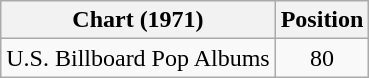<table class="wikitable" style="text-align:center;">
<tr>
<th>Chart (1971)</th>
<th>Position</th>
</tr>
<tr>
<td align="left">U.S. Billboard Pop Albums</td>
<td>80</td>
</tr>
</table>
